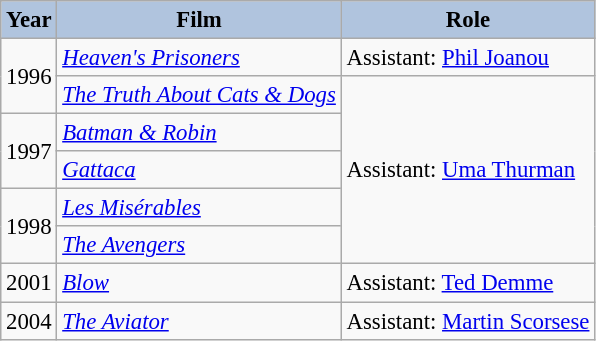<table class="wikitable" style="font-size:95%;">
<tr>
<th style="background:#B0C4DE;">Year</th>
<th style="background:#B0C4DE;">Film</th>
<th style="background:#B0C4DE;">Role</th>
</tr>
<tr>
<td rowspan=2>1996</td>
<td><em><a href='#'>Heaven's Prisoners</a></em></td>
<td>Assistant: <a href='#'>Phil Joanou</a></td>
</tr>
<tr>
<td><em><a href='#'>The Truth About Cats & Dogs</a></em></td>
<td rowspan=5>Assistant: <a href='#'>Uma Thurman</a></td>
</tr>
<tr>
<td rowspan=2>1997</td>
<td><em><a href='#'>Batman & Robin</a></em></td>
</tr>
<tr>
<td><em><a href='#'>Gattaca</a></em></td>
</tr>
<tr>
<td rowspan=2>1998</td>
<td><em><a href='#'>Les Misérables</a></em></td>
</tr>
<tr>
<td><em><a href='#'>The Avengers</a></em></td>
</tr>
<tr>
<td>2001</td>
<td><em><a href='#'>Blow</a></em></td>
<td>Assistant: <a href='#'>Ted Demme</a></td>
</tr>
<tr>
<td>2004</td>
<td><em><a href='#'>The Aviator</a></em></td>
<td>Assistant: <a href='#'>Martin Scorsese</a></td>
</tr>
</table>
